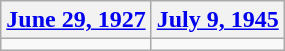<table class=wikitable>
<tr>
<th><a href='#'>June 29, 1927</a></th>
<th><a href='#'>July 9, 1945</a></th>
</tr>
<tr>
<td></td>
<td></td>
</tr>
</table>
